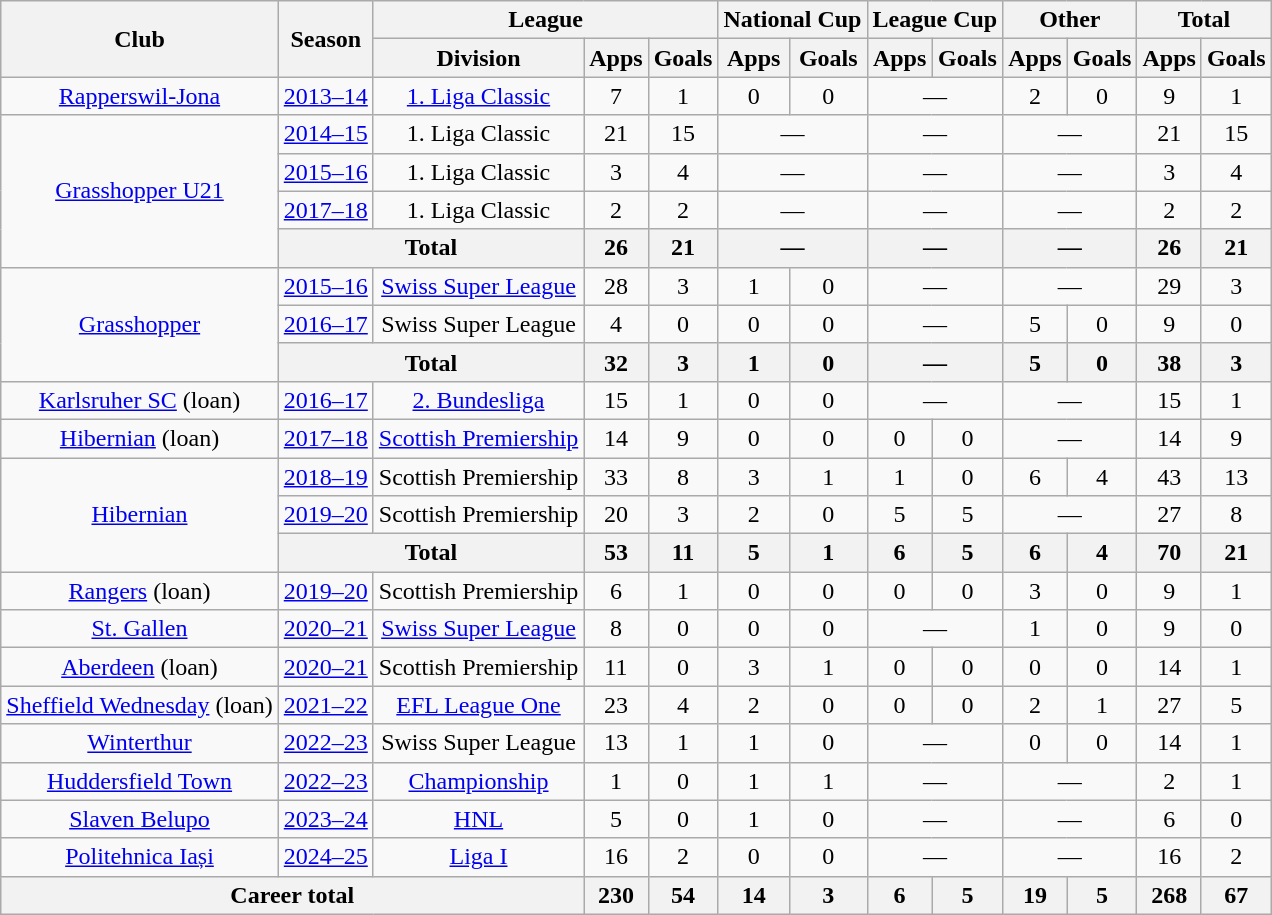<table class="wikitable" style="text-align: center">
<tr>
<th rowspan="2">Club</th>
<th rowspan="2">Season</th>
<th colspan="3">League</th>
<th colspan="2">National Cup</th>
<th colspan="2">League Cup</th>
<th colspan="2">Other</th>
<th colspan="2">Total</th>
</tr>
<tr>
<th>Division</th>
<th>Apps</th>
<th>Goals</th>
<th>Apps</th>
<th>Goals</th>
<th>Apps</th>
<th>Goals</th>
<th>Apps</th>
<th>Goals</th>
<th>Apps</th>
<th>Goals</th>
</tr>
<tr>
<td><a href='#'>Rapperswil-Jona</a></td>
<td><a href='#'>2013–14</a></td>
<td><a href='#'>1. Liga Classic</a></td>
<td>7</td>
<td>1</td>
<td>0</td>
<td>0</td>
<td colspan="2">—</td>
<td>2</td>
<td>0</td>
<td>9</td>
<td>1</td>
</tr>
<tr>
<td rowspan="4"><a href='#'>Grasshopper U21</a></td>
<td><a href='#'>2014–15</a></td>
<td>1. Liga Classic</td>
<td>21</td>
<td>15</td>
<td colspan="2">—</td>
<td colspan="2">—</td>
<td colspan="2">—</td>
<td>21</td>
<td>15</td>
</tr>
<tr>
<td><a href='#'>2015–16</a></td>
<td>1. Liga Classic</td>
<td>3</td>
<td>4</td>
<td colspan="2">—</td>
<td colspan="2">—</td>
<td colspan="2">—</td>
<td>3</td>
<td>4</td>
</tr>
<tr>
<td><a href='#'>2017–18</a></td>
<td>1. Liga Classic</td>
<td>2</td>
<td>2</td>
<td colspan="2">—</td>
<td colspan="2">—</td>
<td colspan="2">—</td>
<td>2</td>
<td>2</td>
</tr>
<tr>
<th colspan="2">Total</th>
<th>26</th>
<th>21</th>
<th colspan="2">—</th>
<th colspan="2">—</th>
<th colspan="2">—</th>
<th>26</th>
<th>21</th>
</tr>
<tr>
<td rowspan="3"><a href='#'>Grasshopper</a></td>
<td><a href='#'>2015–16</a></td>
<td><a href='#'>Swiss Super League</a></td>
<td>28</td>
<td>3</td>
<td>1</td>
<td>0</td>
<td colspan="2">—</td>
<td colspan="2">—</td>
<td>29</td>
<td>3</td>
</tr>
<tr>
<td><a href='#'>2016–17</a></td>
<td>Swiss Super League</td>
<td>4</td>
<td>0</td>
<td>0</td>
<td>0</td>
<td colspan="2">—</td>
<td>5</td>
<td>0</td>
<td>9</td>
<td>0</td>
</tr>
<tr>
<th colspan="2">Total</th>
<th>32</th>
<th>3</th>
<th>1</th>
<th>0</th>
<th colspan="2">—</th>
<th>5</th>
<th>0</th>
<th>38</th>
<th>3</th>
</tr>
<tr>
<td><a href='#'>Karlsruher SC</a> (loan)</td>
<td><a href='#'>2016–17</a></td>
<td><a href='#'>2. Bundesliga</a></td>
<td>15</td>
<td>1</td>
<td>0</td>
<td>0</td>
<td colspan="2">—</td>
<td colspan="2">—</td>
<td>15</td>
<td>1</td>
</tr>
<tr>
<td><a href='#'>Hibernian</a> (loan)</td>
<td><a href='#'>2017–18</a></td>
<td><a href='#'>Scottish Premiership</a></td>
<td>14</td>
<td>9</td>
<td>0</td>
<td>0</td>
<td>0</td>
<td>0</td>
<td colspan="2">—</td>
<td>14</td>
<td>9</td>
</tr>
<tr>
<td rowspan="3"><a href='#'>Hibernian</a></td>
<td><a href='#'>2018–19</a></td>
<td>Scottish Premiership</td>
<td>33</td>
<td>8</td>
<td>3</td>
<td>1</td>
<td>1</td>
<td>0</td>
<td>6</td>
<td>4</td>
<td>43</td>
<td>13</td>
</tr>
<tr>
<td><a href='#'>2019–20</a></td>
<td>Scottish Premiership</td>
<td>20</td>
<td>3</td>
<td>2</td>
<td>0</td>
<td>5</td>
<td>5</td>
<td colspan=2>—</td>
<td>27</td>
<td>8</td>
</tr>
<tr>
<th colspan="2">Total</th>
<th>53</th>
<th>11</th>
<th>5</th>
<th>1</th>
<th>6</th>
<th>5</th>
<th>6</th>
<th>4</th>
<th>70</th>
<th>21</th>
</tr>
<tr>
<td><a href='#'>Rangers</a> (loan)</td>
<td><a href='#'>2019–20</a></td>
<td>Scottish Premiership</td>
<td>6</td>
<td>1</td>
<td>0</td>
<td>0</td>
<td>0</td>
<td>0</td>
<td>3</td>
<td>0</td>
<td>9</td>
<td>1</td>
</tr>
<tr>
<td rowspan="1"><a href='#'>St. Gallen</a></td>
<td><a href='#'>2020–21</a></td>
<td><a href='#'>Swiss Super League</a></td>
<td>8</td>
<td>0</td>
<td>0</td>
<td>0</td>
<td colspan=2>—</td>
<td>1</td>
<td>0</td>
<td>9</td>
<td>0</td>
</tr>
<tr>
<td><a href='#'>Aberdeen</a> (loan)</td>
<td><a href='#'>2020–21</a></td>
<td>Scottish Premiership</td>
<td>11</td>
<td>0</td>
<td>3</td>
<td>1</td>
<td>0</td>
<td>0</td>
<td>0</td>
<td>0</td>
<td>14</td>
<td>1</td>
</tr>
<tr>
<td><a href='#'>Sheffield Wednesday</a> (loan)</td>
<td><a href='#'>2021–22</a></td>
<td><a href='#'>EFL League One</a></td>
<td>23</td>
<td>4</td>
<td>2</td>
<td>0</td>
<td>0</td>
<td>0</td>
<td>2</td>
<td>1</td>
<td>27</td>
<td>5</td>
</tr>
<tr>
<td><a href='#'>Winterthur</a></td>
<td><a href='#'>2022–23</a></td>
<td>Swiss Super League</td>
<td>13</td>
<td>1</td>
<td>1</td>
<td>0</td>
<td colspan="2">—</td>
<td>0</td>
<td>0</td>
<td>14</td>
<td>1</td>
</tr>
<tr>
<td><a href='#'>Huddersfield Town</a></td>
<td><a href='#'>2022–23</a></td>
<td><a href='#'>Championship</a></td>
<td>1</td>
<td>0</td>
<td>1</td>
<td>1</td>
<td colspan="2">—</td>
<td colspan="2">—</td>
<td>2</td>
<td>1</td>
</tr>
<tr>
<td><a href='#'>Slaven Belupo</a></td>
<td><a href='#'>2023–24</a></td>
<td><a href='#'>HNL</a></td>
<td>5</td>
<td>0</td>
<td>1</td>
<td>0</td>
<td colspan="2">—</td>
<td colspan="2">—</td>
<td>6</td>
<td>0</td>
</tr>
<tr>
<td><a href='#'>Politehnica Iași</a></td>
<td><a href='#'>2024–25</a></td>
<td><a href='#'>Liga I</a></td>
<td>16</td>
<td>2</td>
<td>0</td>
<td>0</td>
<td colspan="2">—</td>
<td colspan="2">—</td>
<td>16</td>
<td>2</td>
</tr>
<tr>
<th colspan="3">Career total</th>
<th>230</th>
<th>54</th>
<th>14</th>
<th>3</th>
<th>6</th>
<th>5</th>
<th>19</th>
<th>5</th>
<th>268</th>
<th>67</th>
</tr>
</table>
